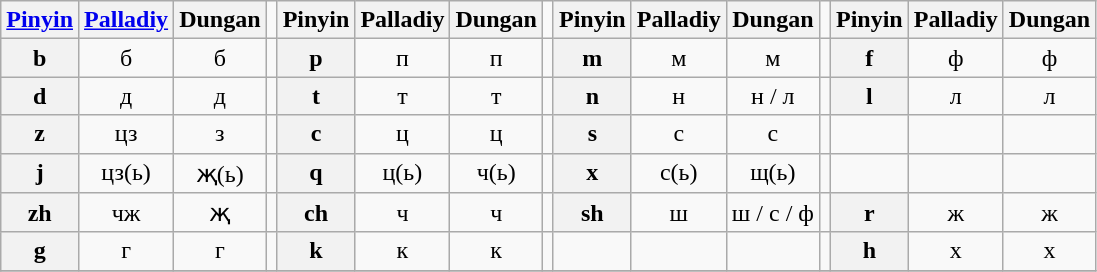<table class="wikitable" style="text-align:center;">
<tr>
<th><a href='#'>Pinyin</a></th>
<th><a href='#'>Palladiy</a></th>
<th>Dungan</th>
<td></td>
<th>Pinyin</th>
<th>Palladiy</th>
<th>Dungan</th>
<td></td>
<th>Pinyin</th>
<th>Palladiy</th>
<th>Dungan</th>
<td></td>
<th>Pinyin</th>
<th>Palladiy</th>
<th>Dungan</th>
</tr>
<tr>
<th>b</th>
<td>б</td>
<td>б</td>
<td></td>
<th>p</th>
<td>п</td>
<td>п</td>
<td></td>
<th>m</th>
<td>м</td>
<td>м</td>
<td></td>
<th>f</th>
<td>ф</td>
<td>ф</td>
</tr>
<tr>
<th>d</th>
<td>д</td>
<td>д</td>
<td></td>
<th>t</th>
<td>т</td>
<td>т</td>
<td></td>
<th>n</th>
<td>н</td>
<td>н / л</td>
<td></td>
<th>l</th>
<td>л</td>
<td>л</td>
</tr>
<tr>
<th>z</th>
<td>цз</td>
<td>з</td>
<td></td>
<th>c</th>
<td>ц</td>
<td>ц</td>
<td></td>
<th>s</th>
<td>с</td>
<td>с</td>
<td></td>
<td></td>
<td></td>
<td></td>
</tr>
<tr>
<th>j</th>
<td>цз(ь)</td>
<td>җ(ь)</td>
<td></td>
<th>q</th>
<td>ц(ь)</td>
<td>ч(ь)</td>
<td></td>
<th>x</th>
<td>с(ь)</td>
<td>щ(ь)</td>
<td></td>
<td></td>
<td></td>
<td></td>
</tr>
<tr>
<th>zh</th>
<td>чж</td>
<td>җ</td>
<td></td>
<th>ch</th>
<td>ч</td>
<td>ч</td>
<td></td>
<th>sh</th>
<td>ш</td>
<td>ш / с / ф</td>
<td></td>
<th>r</th>
<td>ж</td>
<td>ж</td>
</tr>
<tr>
<th>g</th>
<td>г</td>
<td>г</td>
<td></td>
<th>k</th>
<td>к</td>
<td>к</td>
<td></td>
<td></td>
<td></td>
<td></td>
<td></td>
<th>h</th>
<td>х</td>
<td>х</td>
</tr>
<tr>
</tr>
</table>
